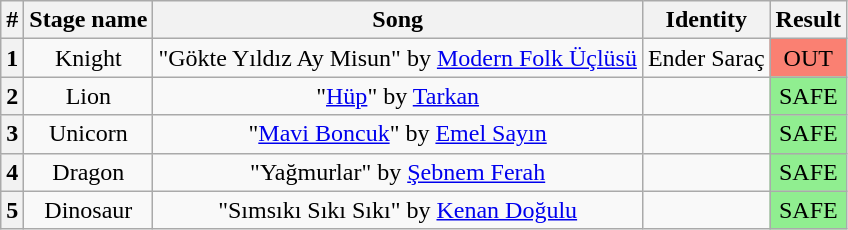<table class="wikitable plainrowheaders" style="text-align: center;">
<tr>
<th>#</th>
<th>Stage name</th>
<th>Song</th>
<th>Identity</th>
<th>Result</th>
</tr>
<tr>
<th>1</th>
<td>Knight</td>
<td>"Gökte Yıldız Ay Misun" by <a href='#'>Modern Folk Üçlüsü</a></td>
<td>Ender Saraç</td>
<td bgcolor=salmon>OUT</td>
</tr>
<tr>
<th>2</th>
<td>Lion</td>
<td>"<a href='#'>Hüp</a>" by <a href='#'>Tarkan</a></td>
<td></td>
<td bgcolor="lightgreen">SAFE</td>
</tr>
<tr>
<th>3</th>
<td>Unicorn</td>
<td>"<a href='#'>Mavi Boncuk</a>" by <a href='#'>Emel Sayın</a></td>
<td></td>
<td bgcolor="lightgreen">SAFE</td>
</tr>
<tr>
<th>4</th>
<td>Dragon</td>
<td>"Yağmurlar" by <a href='#'>Şebnem Ferah</a></td>
<td></td>
<td bgcolor="lightgreen">SAFE</td>
</tr>
<tr>
<th>5</th>
<td>Dinosaur</td>
<td>"Sımsıkı Sıkı Sıkı" by <a href='#'>Kenan Doğulu</a></td>
<td></td>
<td bgcolor="lightgreen">SAFE</td>
</tr>
</table>
